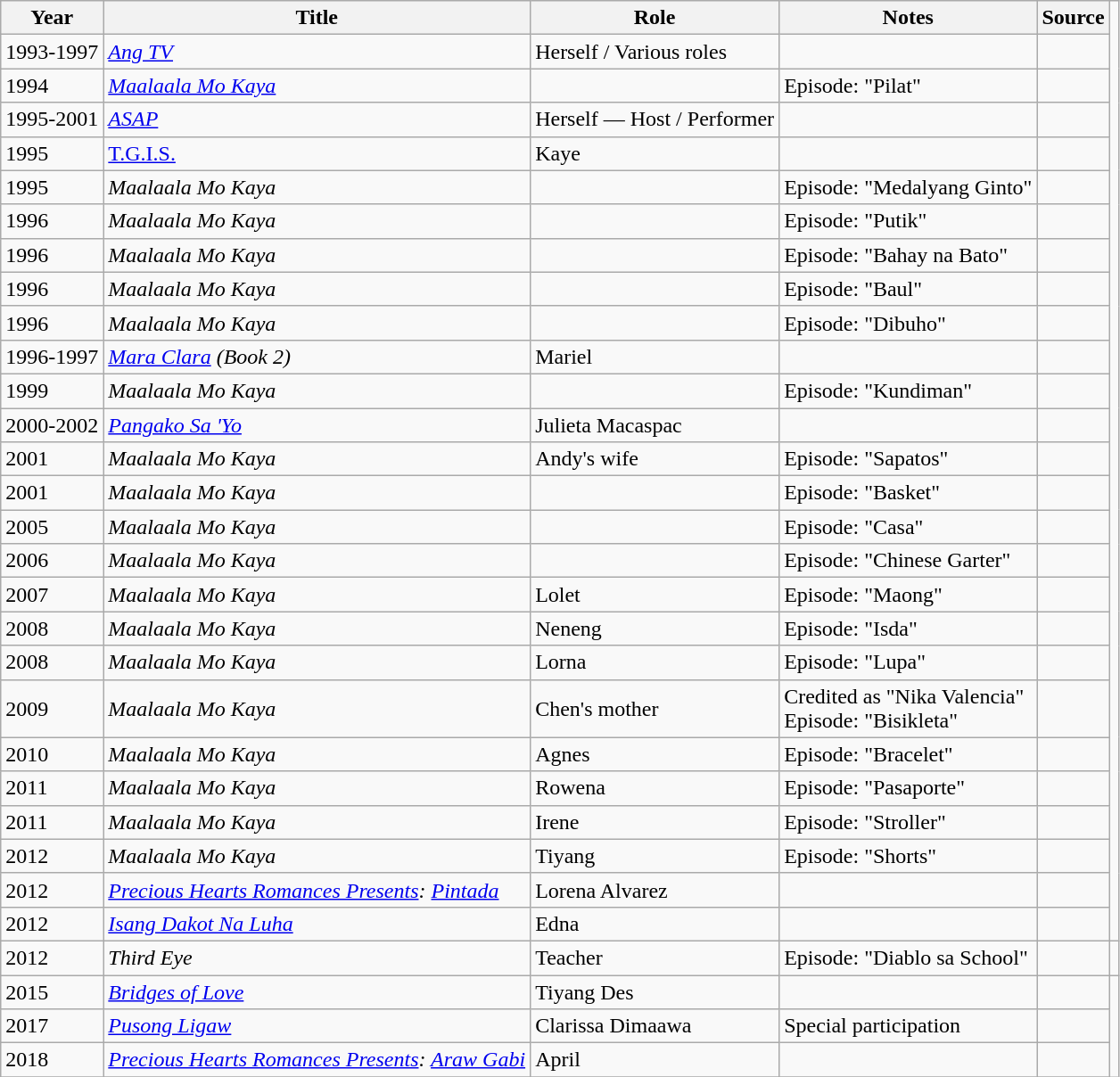<table class="wikitable sortable" >
<tr>
<th>Year</th>
<th>Title</th>
<th>Role</th>
<th class="unsortable">Notes </th>
<th class="unsortable">Source </th>
</tr>
<tr>
<td>1993-1997</td>
<td><em><a href='#'>Ang TV</a></em></td>
<td>Herself / Various roles</td>
<td></td>
<td></td>
</tr>
<tr>
<td>1994</td>
<td><em><a href='#'>Maalaala Mo Kaya</a></em></td>
<td></td>
<td>Episode: "Pilat"</td>
<td></td>
</tr>
<tr>
<td>1995-2001</td>
<td><em><a href='#'>ASAP</a></em></td>
<td>Herself — Host / Performer</td>
<td></td>
<td></td>
</tr>
<tr>
<td>1995</td>
<td><a href='#'>T.G.I.S.</a></td>
<td>Kaye</td>
<td></td>
<td></td>
</tr>
<tr>
<td>1995</td>
<td><em>Maalaala Mo Kaya</em></td>
<td></td>
<td>Episode: "Medalyang Ginto"</td>
<td></td>
</tr>
<tr>
<td>1996</td>
<td><em>Maalaala Mo Kaya</em></td>
<td></td>
<td>Episode: "Putik"</td>
<td></td>
</tr>
<tr>
<td>1996</td>
<td><em>Maalaala Mo Kaya</em></td>
<td></td>
<td>Episode: "Bahay na Bato"</td>
<td></td>
</tr>
<tr>
<td>1996</td>
<td><em>Maalaala Mo Kaya</em></td>
<td></td>
<td>Episode: "Baul"</td>
<td></td>
</tr>
<tr>
<td>1996</td>
<td><em>Maalaala Mo Kaya</em></td>
<td></td>
<td>Episode: "Dibuho"</td>
<td></td>
</tr>
<tr>
<td>1996-1997</td>
<td><em><a href='#'>Mara Clara</a> (Book 2)</em></td>
<td>Mariel</td>
<td></td>
<td></td>
</tr>
<tr>
<td>1999</td>
<td><em>Maalaala Mo Kaya</em></td>
<td></td>
<td>Episode: "Kundiman"</td>
<td></td>
</tr>
<tr>
<td>2000-2002</td>
<td><em><a href='#'>Pangako Sa 'Yo</a></em></td>
<td>Julieta Macaspac</td>
<td></td>
<td></td>
</tr>
<tr>
<td>2001</td>
<td><em>Maalaala Mo Kaya</em></td>
<td>Andy's wife</td>
<td>Episode: "Sapatos"</td>
<td></td>
</tr>
<tr>
<td>2001</td>
<td><em>Maalaala Mo Kaya</em></td>
<td></td>
<td>Episode: "Basket"</td>
<td></td>
</tr>
<tr>
<td>2005</td>
<td><em>Maalaala Mo Kaya</em></td>
<td></td>
<td>Episode: "Casa"</td>
<td></td>
</tr>
<tr>
<td>2006</td>
<td><em>Maalaala Mo Kaya</em></td>
<td></td>
<td>Episode: "Chinese Garter"</td>
<td></td>
</tr>
<tr>
<td>2007</td>
<td><em>Maalaala Mo Kaya</em></td>
<td>Lolet</td>
<td>Episode: "Maong"</td>
<td></td>
</tr>
<tr>
<td>2008</td>
<td><em>Maalaala Mo Kaya</em></td>
<td>Neneng</td>
<td>Episode: "Isda"</td>
<td></td>
</tr>
<tr>
<td>2008</td>
<td><em>Maalaala Mo Kaya</em></td>
<td>Lorna</td>
<td>Episode: "Lupa"</td>
<td></td>
</tr>
<tr>
<td>2009</td>
<td><em>Maalaala Mo Kaya</em></td>
<td>Chen's mother</td>
<td>Credited as "Nika Valencia"<br>Episode: "Bisikleta"</td>
<td></td>
</tr>
<tr>
<td>2010</td>
<td><em>Maalaala Mo Kaya</em></td>
<td>Agnes</td>
<td>Episode: "Bracelet"</td>
<td></td>
</tr>
<tr>
<td>2011</td>
<td><em>Maalaala Mo Kaya</em></td>
<td>Rowena</td>
<td>Episode: "Pasaporte"</td>
<td></td>
</tr>
<tr>
<td>2011</td>
<td><em>Maalaala Mo Kaya</em></td>
<td>Irene</td>
<td>Episode: "Stroller"</td>
<td></td>
</tr>
<tr>
<td>2012</td>
<td><em>Maalaala Mo Kaya</em></td>
<td>Tiyang</td>
<td>Episode: "Shorts"</td>
<td></td>
</tr>
<tr>
<td>2012</td>
<td><em><a href='#'>Precious Hearts Romances Presents</a>: <a href='#'>Pintada</a></em></td>
<td>Lorena Alvarez</td>
<td></td>
<td></td>
</tr>
<tr>
<td>2012</td>
<td><em><a href='#'>Isang Dakot Na Luha</a></em></td>
<td>Edna</td>
<td></td>
<td></td>
</tr>
<tr>
<td>2012</td>
<td><em>Third Eye</em></td>
<td>Teacher</td>
<td>Episode: "Diablo sa School"</td>
<td></td>
<td></td>
</tr>
<tr>
<td>2015</td>
<td><em><a href='#'>Bridges of Love</a></em></td>
<td>Tiyang Des</td>
<td></td>
<td></td>
</tr>
<tr>
<td>2017</td>
<td><em><a href='#'>Pusong Ligaw</a></em></td>
<td>Clarissa Dimaawa</td>
<td>Special participation</td>
<td></td>
</tr>
<tr>
<td>2018</td>
<td><em><a href='#'>Precious Hearts Romances Presents</a>: <a href='#'>Araw Gabi</a></em></td>
<td>April</td>
<td></td>
<td></td>
</tr>
<tr>
</tr>
</table>
